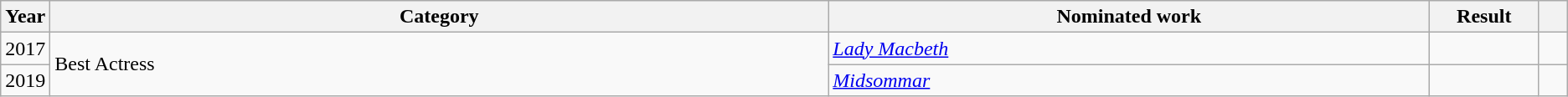<table class="wikitable sortable">
<tr>
<th scope="col" style="width:1em;">Year</th>
<th scope="col" style="width:39em;">Category</th>
<th scope="col" style="width:30em;">Nominated work</th>
<th scope="col" style="width:5em;">Result</th>
<th scope="col" style="width:1em;"class="unsortable"></th>
</tr>
<tr>
<td>2017</td>
<td rowspan="2">Best Actress</td>
<td><em><a href='#'>Lady Macbeth</a></em></td>
<td></td>
<td align="center"></td>
</tr>
<tr>
<td>2019</td>
<td><em><a href='#'>Midsommar</a></em></td>
<td></td>
<td align="center"></td>
</tr>
</table>
